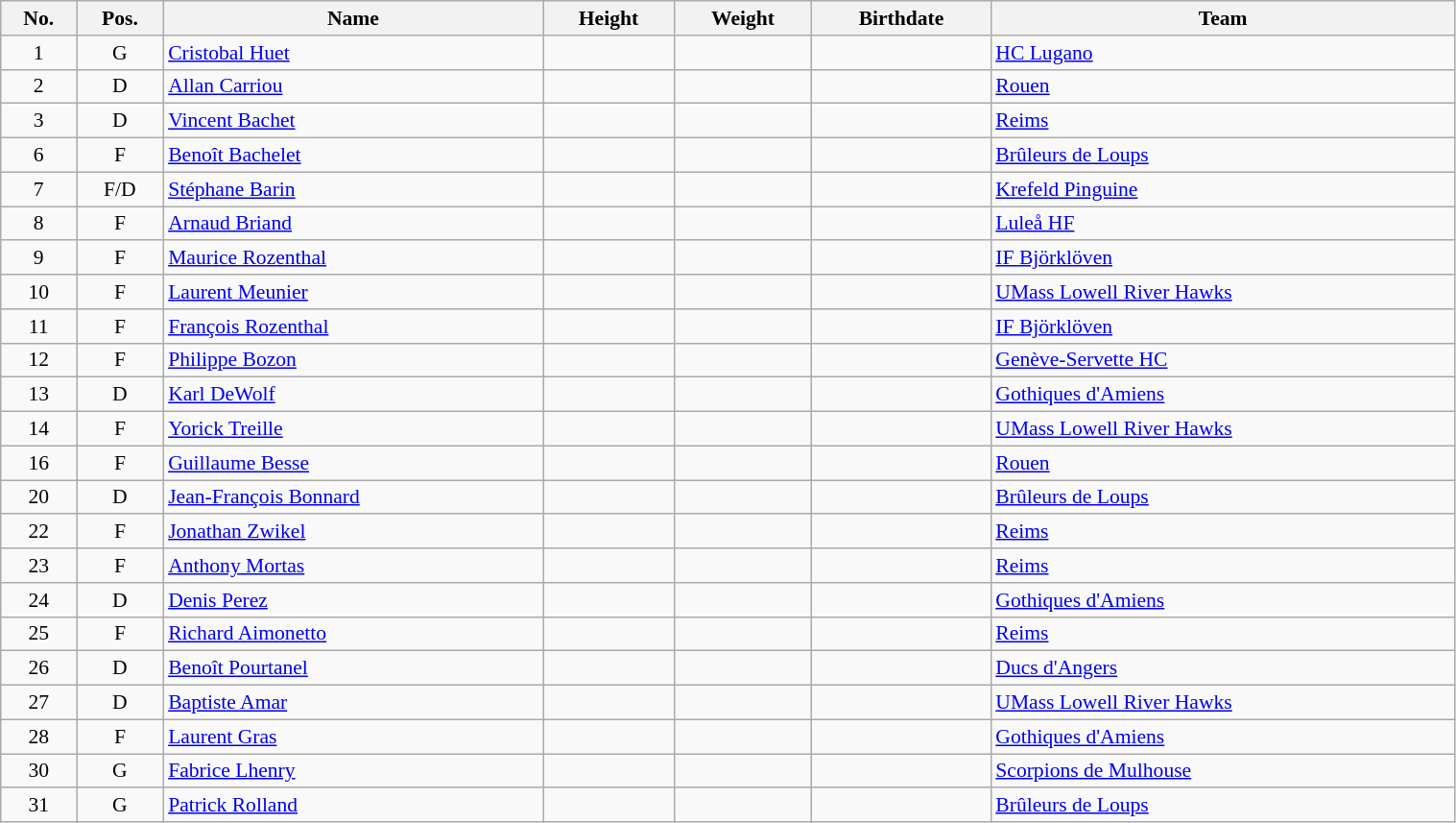<table class="wikitable sortable" width="80%" style="font-size: 90%; text-align: center;">
<tr>
<th>No.</th>
<th>Pos.</th>
<th>Name</th>
<th>Height</th>
<th>Weight</th>
<th>Birthdate</th>
<th>Team</th>
</tr>
<tr>
<td>1</td>
<td>G</td>
<td style="text-align:left;"><a href='#'>Cristobal Huet</a></td>
<td></td>
<td></td>
<td style="text-align:right;"></td>
<td style="text-align:left;"> <a href='#'>HC Lugano</a></td>
</tr>
<tr>
<td>2</td>
<td>D</td>
<td style="text-align:left;"><a href='#'>Allan Carriou</a></td>
<td></td>
<td></td>
<td style="text-align:right;"></td>
<td style="text-align:left;"> <a href='#'>Rouen</a></td>
</tr>
<tr>
<td>3</td>
<td>D</td>
<td style="text-align:left;"><a href='#'>Vincent Bachet</a></td>
<td></td>
<td></td>
<td style="text-align:right;"></td>
<td style="text-align:left;"> <a href='#'>Reims</a></td>
</tr>
<tr>
<td>6</td>
<td>F</td>
<td style="text-align:left;"><a href='#'>Benoît Bachelet</a></td>
<td></td>
<td></td>
<td style="text-align:right;"></td>
<td style="text-align:left;"> <a href='#'>Brûleurs de Loups</a></td>
</tr>
<tr>
<td>7</td>
<td>F/D</td>
<td style="text-align:left;"><a href='#'>Stéphane Barin</a></td>
<td></td>
<td></td>
<td style="text-align:right;"></td>
<td style="text-align:left;"> <a href='#'>Krefeld Pinguine</a></td>
</tr>
<tr>
<td>8</td>
<td>F</td>
<td style="text-align:left;"><a href='#'>Arnaud Briand</a></td>
<td></td>
<td></td>
<td style="text-align:right;"></td>
<td style="text-align:left;"> <a href='#'>Luleå HF</a></td>
</tr>
<tr>
<td>9</td>
<td>F</td>
<td style="text-align:left;"><a href='#'>Maurice Rozenthal</a></td>
<td></td>
<td></td>
<td style="text-align:right;"></td>
<td style="text-align:left;"> <a href='#'>IF Björklöven</a></td>
</tr>
<tr>
<td>10</td>
<td>F</td>
<td style="text-align:left;"><a href='#'>Laurent Meunier</a></td>
<td></td>
<td></td>
<td style="text-align:right;"></td>
<td style="text-align:left;"> <a href='#'>UMass Lowell River Hawks</a></td>
</tr>
<tr>
<td>11</td>
<td>F</td>
<td style="text-align:left;"><a href='#'>François Rozenthal</a></td>
<td></td>
<td></td>
<td style="text-align:right;"></td>
<td style="text-align:left;"> <a href='#'>IF Björklöven</a></td>
</tr>
<tr>
<td>12</td>
<td>F</td>
<td style="text-align:left;"><a href='#'>Philippe Bozon</a></td>
<td></td>
<td></td>
<td style="text-align:right;"></td>
<td style="text-align:left;"> <a href='#'>Genève-Servette HC</a></td>
</tr>
<tr>
<td>13</td>
<td>D</td>
<td style="text-align:left;"><a href='#'>Karl DeWolf</a></td>
<td></td>
<td></td>
<td style="text-align:right;"></td>
<td style="text-align:left;"> <a href='#'>Gothiques d'Amiens</a></td>
</tr>
<tr>
<td>14</td>
<td>F</td>
<td style="text-align:left;"><a href='#'>Yorick Treille</a></td>
<td></td>
<td></td>
<td style="text-align:right;"></td>
<td style="text-align:left;"> <a href='#'>UMass Lowell River Hawks</a></td>
</tr>
<tr>
<td>16</td>
<td>F</td>
<td style="text-align:left;"><a href='#'>Guillaume Besse</a></td>
<td></td>
<td></td>
<td style="text-align:right;"></td>
<td style="text-align:left;"> <a href='#'>Rouen</a></td>
</tr>
<tr>
<td>20</td>
<td>D</td>
<td style="text-align:left;"><a href='#'>Jean-François Bonnard</a></td>
<td></td>
<td></td>
<td style="text-align:right;"></td>
<td style="text-align:left;"> <a href='#'>Brûleurs de Loups</a></td>
</tr>
<tr>
<td>22</td>
<td>F</td>
<td style="text-align:left;"><a href='#'>Jonathan Zwikel</a></td>
<td></td>
<td></td>
<td style="text-align:right;"></td>
<td style="text-align:left;"> <a href='#'>Reims</a></td>
</tr>
<tr>
<td>23</td>
<td>F</td>
<td style="text-align:left;"><a href='#'>Anthony Mortas</a></td>
<td></td>
<td></td>
<td style="text-align:right;"></td>
<td style="text-align:left;"> <a href='#'>Reims</a></td>
</tr>
<tr>
<td>24</td>
<td>D</td>
<td style="text-align:left;"><a href='#'>Denis Perez</a></td>
<td></td>
<td></td>
<td style="text-align:right;"></td>
<td style="text-align:left;"> <a href='#'>Gothiques d'Amiens</a></td>
</tr>
<tr>
<td>25</td>
<td>F</td>
<td style="text-align:left;"><a href='#'>Richard Aimonetto</a></td>
<td></td>
<td></td>
<td style="text-align:right;"></td>
<td style="text-align:left;"> <a href='#'>Reims</a></td>
</tr>
<tr>
<td>26</td>
<td>D</td>
<td style="text-align:left;"><a href='#'>Benoît Pourtanel</a></td>
<td></td>
<td></td>
<td style="text-align:right;"></td>
<td style="text-align:left;"> <a href='#'>Ducs d'Angers</a></td>
</tr>
<tr>
<td>27</td>
<td>D</td>
<td style="text-align:left;"><a href='#'>Baptiste Amar</a></td>
<td></td>
<td></td>
<td style="text-align:right;"></td>
<td style="text-align:left;"> <a href='#'>UMass Lowell River Hawks</a></td>
</tr>
<tr>
<td>28</td>
<td>F</td>
<td style="text-align:left;"><a href='#'>Laurent Gras</a></td>
<td></td>
<td></td>
<td style="text-align:right;"></td>
<td style="text-align:left;"> <a href='#'>Gothiques d'Amiens</a></td>
</tr>
<tr>
<td>30</td>
<td>G</td>
<td style="text-align:left;"><a href='#'>Fabrice Lhenry</a></td>
<td></td>
<td></td>
<td style="text-align:right;"></td>
<td style="text-align:left;"> <a href='#'>Scorpions de Mulhouse</a></td>
</tr>
<tr>
<td>31</td>
<td>G</td>
<td style="text-align:left;"><a href='#'>Patrick Rolland</a></td>
<td></td>
<td></td>
<td style="text-align:right;"></td>
<td style="text-align:left;"> <a href='#'>Brûleurs de Loups</a></td>
</tr>
</table>
